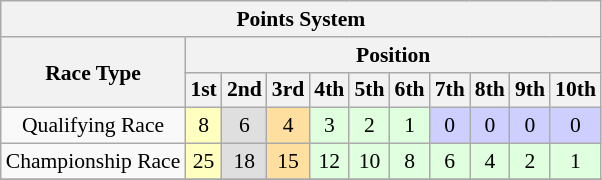<table class="wikitable" style="font-size: 90%;">
<tr>
<th colspan=11>Points System</th>
</tr>
<tr>
<th rowspan=2>Race Type</th>
<th colspan=10>Position</th>
</tr>
<tr>
<th>1st</th>
<th>2nd</th>
<th>3rd</th>
<th>4th</th>
<th>5th</th>
<th>6th</th>
<th>7th</th>
<th>8th</th>
<th>9th</th>
<th>10th</th>
</tr>
<tr>
<td align=center>Qualifying Race</td>
<td style="background:#FFFFBF;" align="center">8</td>
<td style="background:#DFDFDF;" align="center">6</td>
<td style="background:#FFDF9F;" align="center">4</td>
<td style="background:#DFFFDF;" align="center">3</td>
<td style="background:#DFFFDF;" align="center">2</td>
<td style="background:#DFFFDF;" align="center">1</td>
<td style="background:#CFCFFF;" align="center">0</td>
<td style="background:#CFCFFF;" align="center">0</td>
<td style="background:#CFCFFF;" align="center">0</td>
<td style="background:#CFCFFF;" align="center">0</td>
</tr>
<tr>
<td align=center>Championship Race</td>
<td style="background:#FFFFBF;" align="center">25</td>
<td style="background:#DFDFDF;" align="center">18</td>
<td style="background:#FFDF9F;" align="center">15</td>
<td style="background:#DFFFDF;" align="center">12</td>
<td style="background:#DFFFDF;" align="center">10</td>
<td style="background:#DFFFDF;" align="center">8</td>
<td style="background:#DFFFDF;" align="center">6</td>
<td style="background:#DFFFDF;" align="center">4</td>
<td style="background:#DFFFDF;" align="center">2</td>
<td style="background:#DFFFDF;" align="center">1</td>
</tr>
<tr>
</tr>
</table>
